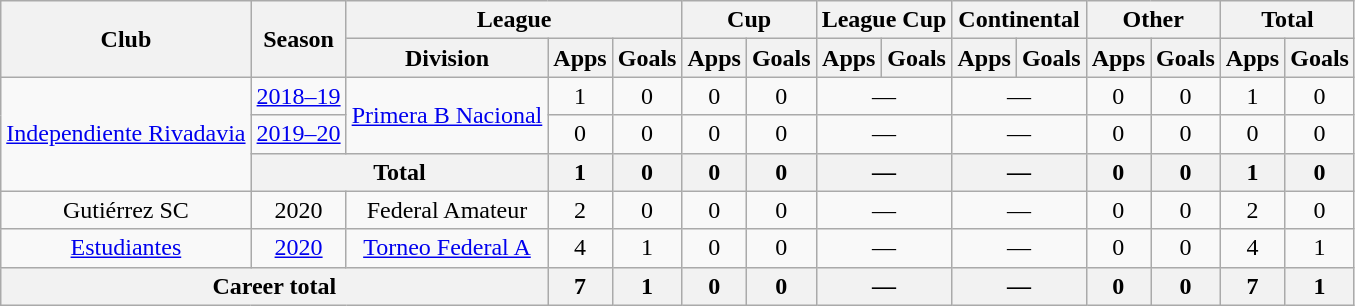<table class="wikitable" style="text-align:center">
<tr>
<th rowspan="2">Club</th>
<th rowspan="2">Season</th>
<th colspan="3">League</th>
<th colspan="2">Cup</th>
<th colspan="2">League Cup</th>
<th colspan="2">Continental</th>
<th colspan="2">Other</th>
<th colspan="2">Total</th>
</tr>
<tr>
<th>Division</th>
<th>Apps</th>
<th>Goals</th>
<th>Apps</th>
<th>Goals</th>
<th>Apps</th>
<th>Goals</th>
<th>Apps</th>
<th>Goals</th>
<th>Apps</th>
<th>Goals</th>
<th>Apps</th>
<th>Goals</th>
</tr>
<tr>
<td rowspan="3"><a href='#'>Independiente Rivadavia</a></td>
<td><a href='#'>2018–19</a></td>
<td rowspan="2"><a href='#'>Primera B Nacional</a></td>
<td>1</td>
<td>0</td>
<td>0</td>
<td>0</td>
<td colspan="2">—</td>
<td colspan="2">—</td>
<td>0</td>
<td>0</td>
<td>1</td>
<td>0</td>
</tr>
<tr>
<td><a href='#'>2019–20</a></td>
<td>0</td>
<td>0</td>
<td>0</td>
<td>0</td>
<td colspan="2">—</td>
<td colspan="2">—</td>
<td>0</td>
<td>0</td>
<td>0</td>
<td>0</td>
</tr>
<tr>
<th colspan="2">Total</th>
<th>1</th>
<th>0</th>
<th>0</th>
<th>0</th>
<th colspan="2">—</th>
<th colspan="2">—</th>
<th>0</th>
<th>0</th>
<th>1</th>
<th>0</th>
</tr>
<tr>
<td rowspan="1">Gutiérrez SC</td>
<td>2020</td>
<td rowspan="1">Federal Amateur</td>
<td>2</td>
<td>0</td>
<td>0</td>
<td>0</td>
<td colspan="2">—</td>
<td colspan="2">—</td>
<td>0</td>
<td>0</td>
<td>2</td>
<td>0</td>
</tr>
<tr>
<td rowspan="1"><a href='#'>Estudiantes</a></td>
<td><a href='#'>2020</a></td>
<td rowspan="1"><a href='#'>Torneo Federal A</a></td>
<td>4</td>
<td>1</td>
<td>0</td>
<td>0</td>
<td colspan="2">—</td>
<td colspan="2">—</td>
<td>0</td>
<td>0</td>
<td>4</td>
<td>1</td>
</tr>
<tr>
<th colspan="3">Career total</th>
<th>7</th>
<th>1</th>
<th>0</th>
<th>0</th>
<th colspan="2">—</th>
<th colspan="2">—</th>
<th>0</th>
<th>0</th>
<th>7</th>
<th>1</th>
</tr>
</table>
